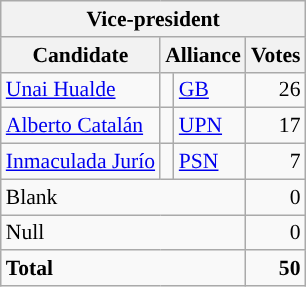<table class="wikitable" style="font-size:90%; text-align:right;">
<tr>
<th colspan="4">Vice-president</th>
</tr>
<tr>
<th>Candidate</th>
<th colspan="2">Alliance</th>
<th>Votes</th>
</tr>
<tr>
<td align=left><a href='#'>Unai Hualde</a></td>
<td style="background:"></td>
<td align=left><a href='#'>GB</a></td>
<td>26</td>
</tr>
<tr>
<td align=left><a href='#'>Alberto Catalán</a></td>
<td style="background:"></td>
<td align=left><a href='#'>UPN</a></td>
<td>17</td>
</tr>
<tr>
<td align=left><a href='#'>Inmaculada Jurío</a></td>
<td style="background:"></td>
<td align=left><a href='#'>PSN</a></td>
<td>7</td>
</tr>
<tr>
<td align=left colspan="3">Blank</td>
<td>0</td>
</tr>
<tr>
<td align=left colspan="3">Null</td>
<td>0</td>
</tr>
<tr style="font-weight:bold">
<td align=left colspan="3">Total</td>
<td>50</td>
</tr>
</table>
